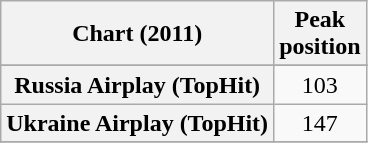<table class="wikitable sortable plainrowheaders" style="text-align:center">
<tr>
<th scope="col">Chart (2011)</th>
<th scope="col">Peak<br>position</th>
</tr>
<tr>
</tr>
<tr>
<th scope="row">Russia Airplay (TopHit)</th>
<td>103</td>
</tr>
<tr>
<th scope="row">Ukraine Airplay (TopHit)</th>
<td>147</td>
</tr>
<tr>
</tr>
</table>
